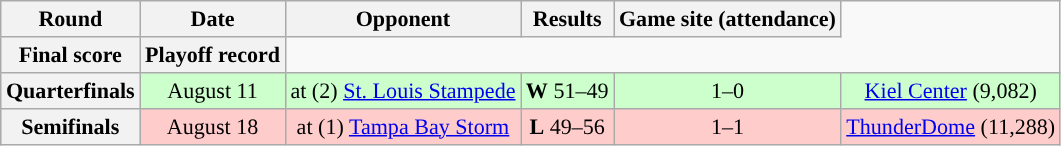<table class="wikitable" style="font-size: 92%;" "align=center">
<tr>
<th>Round</th>
<th>Date</th>
<th>Opponent</th>
<th>Results</th>
<th>Game site (attendance)</th>
</tr>
<tr>
<th>Final score</th>
<th>Playoff record</th>
</tr>
<tr style="background:#cfc">
<th>Quarterfinals</th>
<td style="text-align:center;">August 11</td>
<td style="text-align:center;">at (2) <a href='#'>St. Louis Stampede</a></td>
<td style="text-align:center;"><strong>W</strong> 51–49</td>
<td style="text-align:center;">1–0</td>
<td style="text-align:center;"><a href='#'>Kiel Center</a> (9,082)</td>
</tr>
<tr style="background:#fcc">
<th>Semifinals</th>
<td style="text-align:center;">August 18</td>
<td style="text-align:center;">at (1) <a href='#'>Tampa Bay Storm</a></td>
<td style="text-align:center;"><strong>L</strong> 49–56</td>
<td style="text-align:center;">1–1</td>
<td style="text-align:center;"><a href='#'>ThunderDome</a> (11,288)</td>
</tr>
</table>
